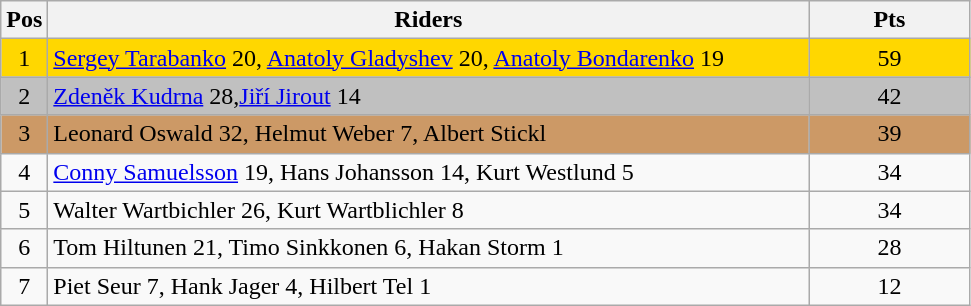<table class="wikitable" style="font-size: 100%">
<tr>
<th width=20>Pos</th>
<th width=500>Riders</th>
<th width=100>Pts</th>
</tr>
<tr align=center style="background-color: gold;">
<td>1</td>
<td align="left"> <a href='#'>Sergey Tarabanko</a> 20, <a href='#'>Anatoly Gladyshev</a> 20, <a href='#'>Anatoly Bondarenko</a> 19</td>
<td>59</td>
</tr>
<tr align=center style="background-color: silver;">
<td>2</td>
<td align="left"> <a href='#'>Zdeněk Kudrna</a> 28,<a href='#'>Jiří Jirout</a> 14</td>
<td>42</td>
</tr>
<tr align=center style="background-color: #cc9966;">
<td>3</td>
<td align="left"> Leonard Oswald 32, Helmut Weber 7, Albert Stickl</td>
<td>39</td>
</tr>
<tr align=center>
<td>4</td>
<td align="left"> <a href='#'>Conny Samuelsson</a> 19, Hans Johansson 14, Kurt Westlund 5</td>
<td>34</td>
</tr>
<tr align=center>
<td>5</td>
<td align="left"> Walter Wartbichler 26, Kurt Wartblichler 8</td>
<td>34</td>
</tr>
<tr align=center>
<td>6</td>
<td align="left"> Tom Hiltunen 21, Timo Sinkkonen 6, Hakan Storm 1</td>
<td>28</td>
</tr>
<tr align=center>
<td>7</td>
<td align="left"> Piet Seur 7, Hank Jager 4, Hilbert Tel 1</td>
<td>12</td>
</tr>
</table>
